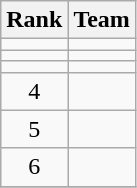<table class="wikitable" border="1">
<tr>
<th>Rank</th>
<th>Team</th>
</tr>
<tr>
<td align=center></td>
<td></td>
</tr>
<tr>
<td align=center></td>
<td></td>
</tr>
<tr>
<td align=center></td>
<td></td>
</tr>
<tr>
<td align=center>4</td>
<td></td>
</tr>
<tr>
<td align=center>5</td>
<td></td>
</tr>
<tr>
<td align=center>6</td>
<td></td>
</tr>
<tr>
</tr>
</table>
